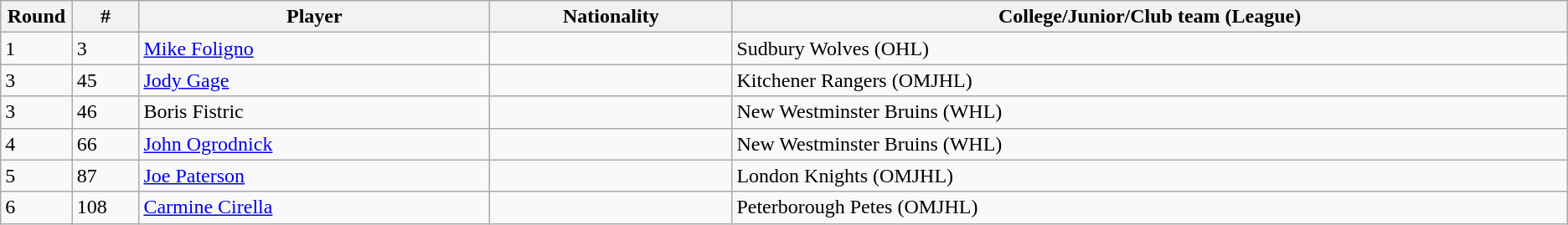<table class="wikitable">
<tr align="center">
<th bgcolor="#DDDDFF" width="4.0%">Round</th>
<th bgcolor="#DDDDFF" width="4.0%">#</th>
<th bgcolor="#DDDDFF" width="21.0%">Player</th>
<th bgcolor="#DDDDFF" width="14.5%">Nationality</th>
<th bgcolor="#DDDDFF" width="50.0%">College/Junior/Club team (League)</th>
</tr>
<tr>
<td>1</td>
<td>3</td>
<td><a href='#'>Mike Foligno</a></td>
<td></td>
<td>Sudbury Wolves (OHL)</td>
</tr>
<tr>
<td>3</td>
<td>45</td>
<td><a href='#'>Jody Gage</a></td>
<td></td>
<td>Kitchener Rangers (OMJHL)</td>
</tr>
<tr>
<td>3</td>
<td>46</td>
<td>Boris Fistric</td>
<td></td>
<td>New Westminster Bruins (WHL)</td>
</tr>
<tr>
<td>4</td>
<td>66</td>
<td><a href='#'>John Ogrodnick</a></td>
<td></td>
<td>New Westminster Bruins (WHL)</td>
</tr>
<tr>
<td>5</td>
<td>87</td>
<td><a href='#'>Joe Paterson</a></td>
<td></td>
<td>London Knights (OMJHL)</td>
</tr>
<tr>
<td>6</td>
<td>108</td>
<td><a href='#'>Carmine Cirella</a></td>
<td></td>
<td>Peterborough Petes (OMJHL)</td>
</tr>
</table>
